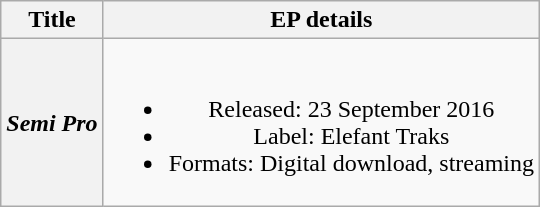<table class="wikitable plainrowheaders" style="text-align:center;">
<tr>
<th>Title</th>
<th>EP details</th>
</tr>
<tr>
<th scope="row"><em>Semi Pro</em></th>
<td><br><ul><li>Released: 23 September 2016</li><li>Label: Elefant Traks</li><li>Formats: Digital download, streaming</li></ul></td>
</tr>
</table>
